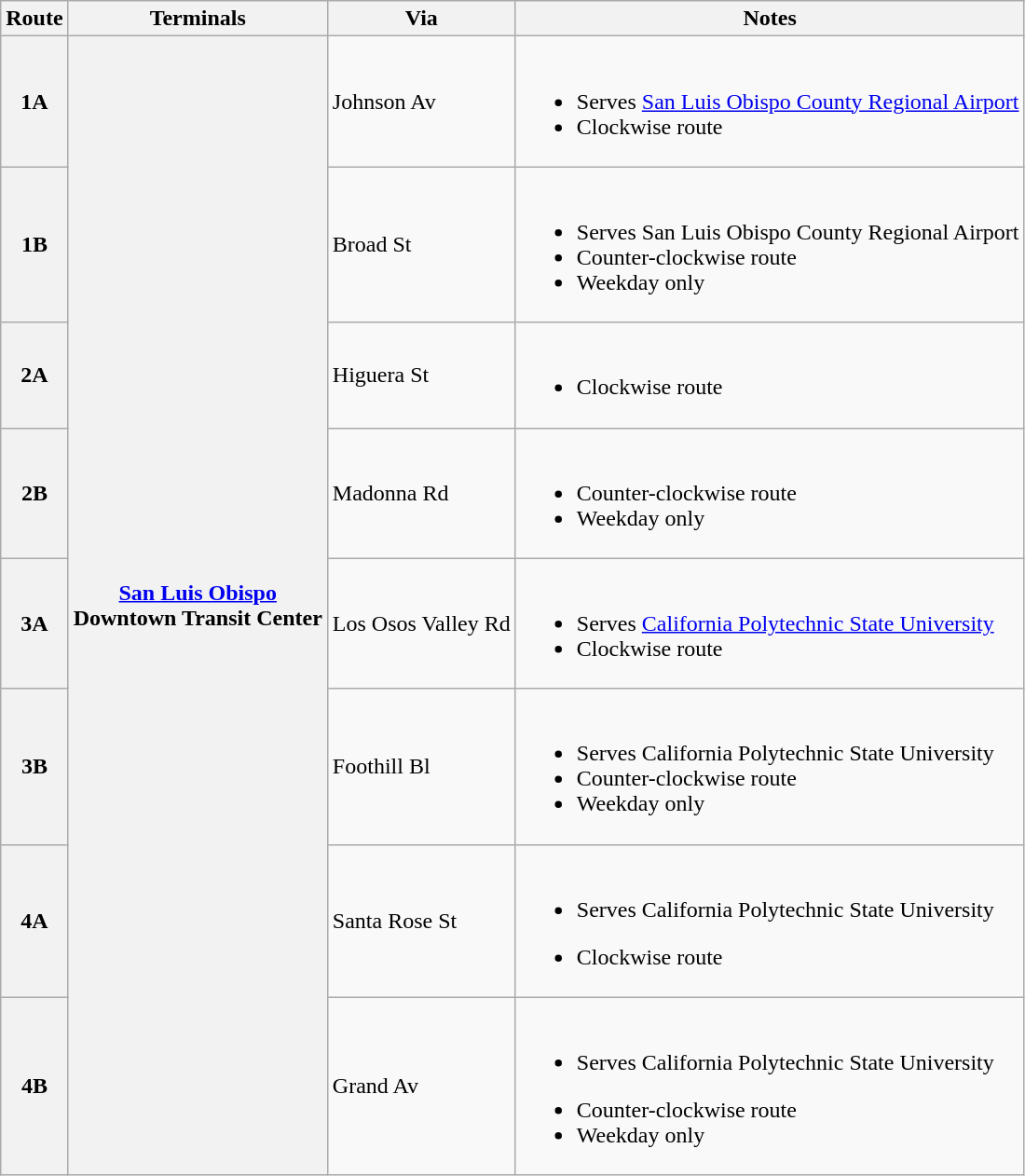<table class="wikitable">
<tr>
<th>Route</th>
<th colspan="2">Terminals</th>
<th>Via</th>
<th>Notes</th>
</tr>
<tr>
<th>1A</th>
<th colspan="2" rowspan="8"><a href='#'>San Luis Obispo</a><br>Downtown Transit Center</th>
<td>Johnson Av</td>
<td><br><ul><li>Serves <a href='#'>San Luis Obispo County Regional Airport</a></li><li>Clockwise route</li></ul></td>
</tr>
<tr>
<th>1B</th>
<td>Broad St</td>
<td><br><ul><li>Serves San Luis Obispo County Regional Airport</li><li>Counter-clockwise route</li><li>Weekday only</li></ul></td>
</tr>
<tr>
<th>2A</th>
<td>Higuera St</td>
<td><br><ul><li>Clockwise route</li></ul></td>
</tr>
<tr>
<th>2B</th>
<td>Madonna Rd</td>
<td><br><ul><li>Counter-clockwise route</li><li>Weekday only</li></ul></td>
</tr>
<tr>
<th>3A</th>
<td>Los Osos Valley Rd</td>
<td><br><ul><li>Serves <a href='#'>California Polytechnic State University</a></li><li>Clockwise route</li></ul></td>
</tr>
<tr>
<th>3B</th>
<td>Foothill Bl</td>
<td><br><ul><li>Serves California Polytechnic State University</li><li>Counter-clockwise route</li><li>Weekday only</li></ul></td>
</tr>
<tr>
<th>4A</th>
<td>Santa Rose St</td>
<td><br><ul><li>Serves California Polytechnic State University</li></ul><ul><li>Clockwise route</li></ul></td>
</tr>
<tr>
<th>4B</th>
<td>Grand Av</td>
<td><br><ul><li>Serves California Polytechnic State University</li></ul><ul><li>Counter-clockwise route</li><li>Weekday only</li></ul></td>
</tr>
</table>
